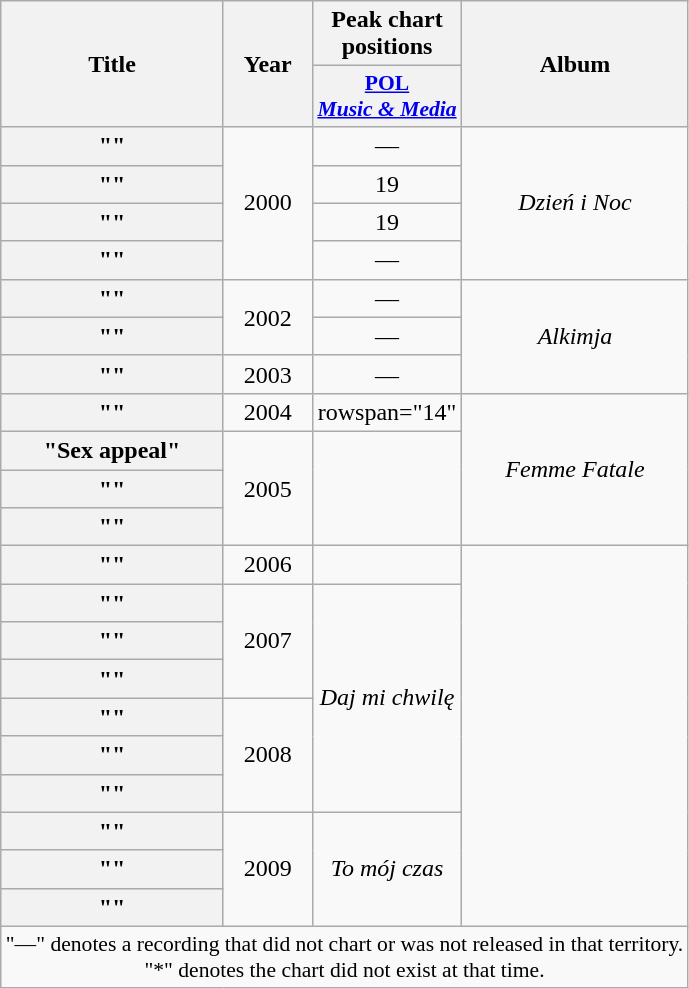<table class="wikitable plainrowheaders" style="text-align:center;">
<tr>
<th rowspan="2" scope="col">Title</th>
<th rowspan="2" scope="col">Year</th>
<th scope="col">Peak chart positions</th>
<th rowspan="2" scope="col">Album</th>
</tr>
<tr>
<th scope="col" style="width:3em;font-size:90%;"><a href='#'>POL<br><em>Music & Media</em></a><br></th>
</tr>
<tr>
<th scope="row">""</th>
<td rowspan="4">2000</td>
<td>—</td>
<td rowspan="4"><em>Dzień i Noc</em></td>
</tr>
<tr>
<th scope="row">""</th>
<td>19</td>
</tr>
<tr>
<th scope="row">""</th>
<td>19</td>
</tr>
<tr>
<th scope="row">""</th>
<td>—</td>
</tr>
<tr>
<th scope="row">""</th>
<td rowspan="2">2002</td>
<td>—</td>
<td rowspan="3"><em>Alkimja</em></td>
</tr>
<tr>
<th scope="row">""</th>
<td>—</td>
</tr>
<tr>
<th scope="row">""</th>
<td>2003</td>
<td>—</td>
</tr>
<tr>
<th scope="row">""</th>
<td>2004</td>
<td>rowspan="14" </td>
<td rowspan="4"><em>Femme Fatale</em></td>
</tr>
<tr>
<th scope="row">"Sex appeal"</th>
<td rowspan="3">2005</td>
</tr>
<tr>
<th scope="row">""</th>
</tr>
<tr>
<th scope="row">""</th>
</tr>
<tr>
<th scope="row">""</th>
<td>2006</td>
<td></td>
</tr>
<tr>
<th scope="row">""</th>
<td rowspan="3">2007</td>
<td rowspan="6"><em>Daj mi chwilę</em></td>
</tr>
<tr>
<th scope="row">""</th>
</tr>
<tr>
<th scope="row">""</th>
</tr>
<tr>
<th scope="row">""</th>
<td rowspan="3">2008</td>
</tr>
<tr>
<th scope="row">""<br></th>
</tr>
<tr>
<th scope="row">""</th>
</tr>
<tr>
<th scope="row">""</th>
<td rowspan="3">2009</td>
<td rowspan="3"><em>To mój czas</em></td>
</tr>
<tr>
<th scope="row">""</th>
</tr>
<tr>
<th scope="row">""</th>
</tr>
<tr>
<td colspan="4" style="font-size:90%">"—" denotes a recording that did not chart or was not released in that territory.<br>"*" denotes the chart did not exist at that time.</td>
</tr>
</table>
